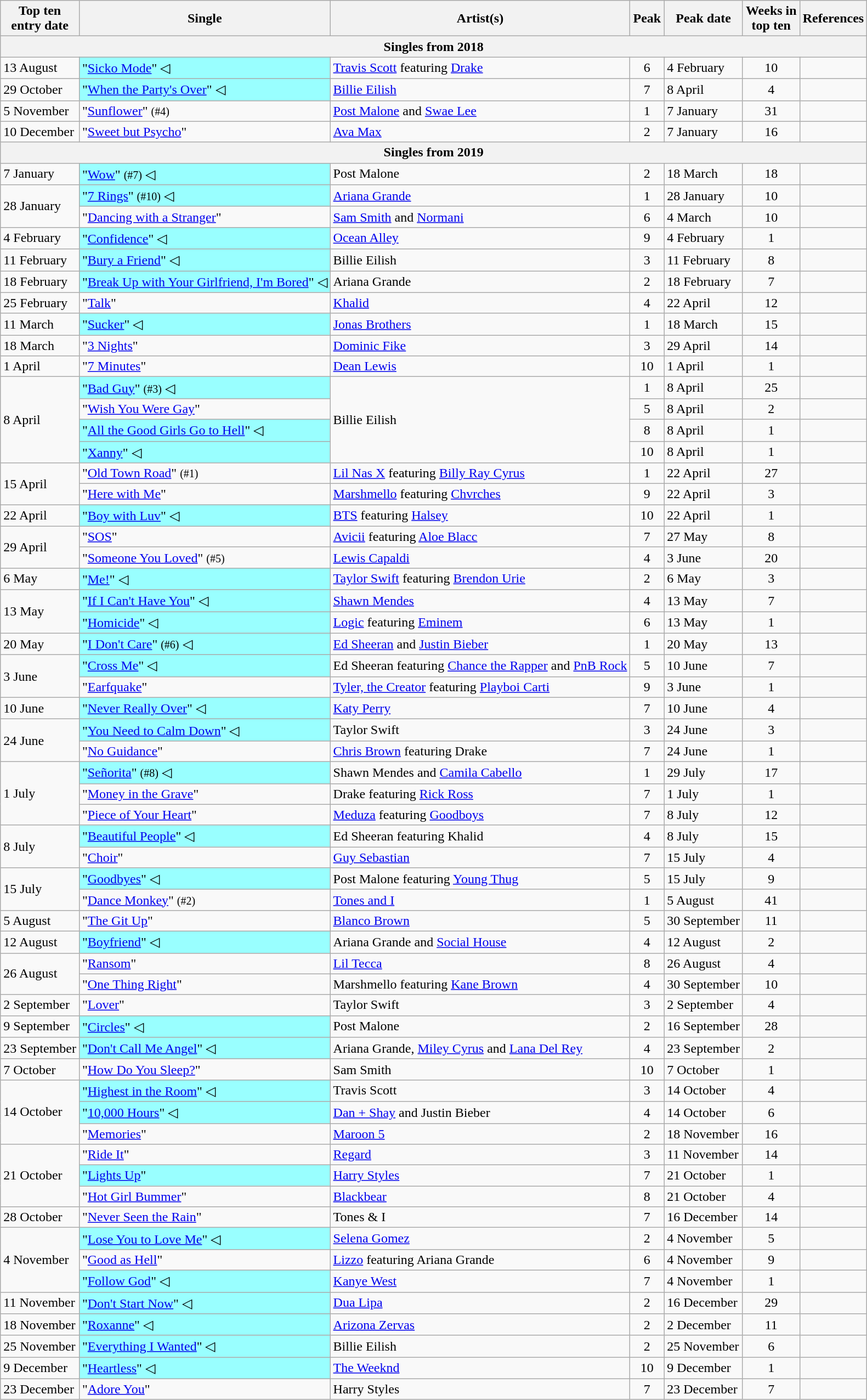<table class="wikitable sortable">
<tr>
<th>Top ten<br>entry date</th>
<th>Single</th>
<th>Artist(s)</th>
<th data-sort-type="number">Peak</th>
<th>Peak date</th>
<th data-sort-type="number">Weeks in<br>top ten</th>
<th>References</th>
</tr>
<tr>
<th colspan=7>Singles from 2018</th>
</tr>
<tr>
<td>13 August</td>
<td style="background:#9ff;">"<a href='#'>Sicko Mode</a>" ◁  </td>
<td><a href='#'>Travis Scott</a> featuring <a href='#'>Drake</a></td>
<td style="text-align:center;">6</td>
<td>4 February</td>
<td style="text-align:center;">10</td>
<td style="text-align:center;"></td>
</tr>
<tr>
<td>29 October</td>
<td style="background:#9ff;">"<a href='#'>When the Party's Over</a>" ◁ </td>
<td><a href='#'>Billie Eilish</a></td>
<td style="text-align:center;">7</td>
<td>8 April</td>
<td style="text-align:center;">4</td>
<td style="text-align:center;"></td>
</tr>
<tr>
<td>5 November</td>
<td>"<a href='#'>Sunflower</a>" <small>(#4)</small> </td>
<td><a href='#'>Post Malone</a> and <a href='#'>Swae Lee</a></td>
<td style="text-align:center;">1</td>
<td>7 January</td>
<td style="text-align:center;">31</td>
<td style="text-align:center;"></td>
</tr>
<tr>
<td>10 December</td>
<td>"<a href='#'>Sweet but Psycho</a>"</td>
<td><a href='#'>Ava Max</a></td>
<td style="text-align:center;">2</td>
<td>7 January</td>
<td style="text-align:center;">16</td>
<td style="text-align:center;"></td>
</tr>
<tr>
<th colspan=7>Singles from 2019</th>
</tr>
<tr>
<td>7 January</td>
<td style="background:#9ff;">"<a href='#'>Wow</a>" <small>(#7)</small> ◁</td>
<td>Post Malone</td>
<td style="text-align:center;">2</td>
<td>18 March</td>
<td style="text-align:center;">18</td>
<td style="text-align:center;"></td>
</tr>
<tr>
<td rowspan=2>28 January</td>
<td style="background:#9ff;">"<a href='#'>7 Rings</a>" <small>(#10)</small> ◁</td>
<td><a href='#'>Ariana Grande</a></td>
<td style="text-align:center;">1</td>
<td>28 January</td>
<td style="text-align:center;">10</td>
<td style="text-align:center;"></td>
</tr>
<tr>
<td>"<a href='#'>Dancing with a Stranger</a>"</td>
<td><a href='#'>Sam Smith</a> and <a href='#'>Normani</a></td>
<td style="text-align:center;">6</td>
<td>4 March</td>
<td style="text-align:center;">10</td>
<td style="text-align:center;"></td>
</tr>
<tr>
<td>4 February</td>
<td style="background:#9ff;">"<a href='#'>Confidence</a>" ◁</td>
<td><a href='#'>Ocean Alley</a></td>
<td style="text-align:center;">9</td>
<td>4 February</td>
<td style="text-align:center;">1</td>
<td style="text-align:center;"></td>
</tr>
<tr>
<td>11 February</td>
<td style="background:#9ff;">"<a href='#'>Bury a Friend</a>" ◁ </td>
<td>Billie Eilish</td>
<td style="text-align:center;">3</td>
<td>11 February</td>
<td style="text-align:center;">8</td>
<td style="text-align:center;"></td>
</tr>
<tr>
<td>18 February</td>
<td style="background:#9ff;">"<a href='#'>Break Up with Your Girlfriend, I'm Bored</a>" ◁</td>
<td>Ariana Grande</td>
<td style="text-align:center;">2</td>
<td>18 February</td>
<td style="text-align:center;">7</td>
<td style="text-align:center;"></td>
</tr>
<tr>
<td>25 February</td>
<td>"<a href='#'>Talk</a>" </td>
<td><a href='#'>Khalid</a></td>
<td style="text-align:center;">4</td>
<td>22 April</td>
<td style="text-align:center;">12</td>
<td style="text-align:center;"></td>
</tr>
<tr>
<td>11 March</td>
<td style="background:#9ff;">"<a href='#'>Sucker</a>" ◁ </td>
<td><a href='#'>Jonas Brothers</a></td>
<td style="text-align:center;">1</td>
<td>18 March</td>
<td style="text-align:center;">15</td>
<td style="text-align:center;"></td>
</tr>
<tr>
<td>18 March</td>
<td>"<a href='#'>3 Nights</a>"</td>
<td><a href='#'>Dominic Fike</a></td>
<td style="text-align:center;">3</td>
<td>29 April</td>
<td style="text-align:center;">14</td>
<td style="text-align:center;"></td>
</tr>
<tr>
<td>1 April</td>
<td>"<a href='#'>7 Minutes</a>"</td>
<td><a href='#'>Dean Lewis</a></td>
<td style="text-align:center;">10</td>
<td>1 April</td>
<td style="text-align:center;">1</td>
<td style="text-align:center;"></td>
</tr>
<tr>
<td rowspan=4>8 April</td>
<td style="background:#9ff;">"<a href='#'>Bad Guy</a>" <small>(#3)</small> ◁</td>
<td rowspan=4>Billie Eilish</td>
<td style="text-align:center;">1</td>
<td>8 April</td>
<td style="text-align:center;">25</td>
<td style="text-align:center;"></td>
</tr>
<tr>
<td>"<a href='#'>Wish You Were Gay</a>"</td>
<td style="text-align:center;">5</td>
<td>8 April</td>
<td style="text-align:center;">2</td>
<td style="text-align:center;"></td>
</tr>
<tr>
<td style="background:#9ff;">"<a href='#'>All the Good Girls Go to Hell</a>" ◁</td>
<td style="text-align:center;">8</td>
<td>8 April</td>
<td style="text-align:center;">1</td>
<td style="text-align:center;"></td>
</tr>
<tr>
<td style="background:#9ff;">"<a href='#'>Xanny</a>" ◁</td>
<td style="text-align:center;">10</td>
<td>8 April</td>
<td style="text-align:center;">1</td>
<td style="text-align:center;"></td>
</tr>
<tr>
<td rowspan=2>15 April</td>
<td>"<a href='#'>Old Town Road</a>" <small>(#1)</small></td>
<td><a href='#'>Lil Nas X</a> featuring <a href='#'>Billy Ray Cyrus</a></td>
<td style="text-align:center;">1</td>
<td>22 April</td>
<td style="text-align:center;">27</td>
<td style="text-align:center;"></td>
</tr>
<tr>
<td>"<a href='#'>Here with Me</a>"</td>
<td><a href='#'>Marshmello</a> featuring <a href='#'>Chvrches</a></td>
<td style="text-align:center;">9</td>
<td>22 April</td>
<td style="text-align:center;">3</td>
<td style="text-align:center;"></td>
</tr>
<tr>
<td>22 April</td>
<td style="background:#9ff;">"<a href='#'>Boy with Luv</a>" ◁</td>
<td><a href='#'>BTS</a> featuring <a href='#'>Halsey</a></td>
<td style="text-align:center;">10</td>
<td>22 April</td>
<td style="text-align:center;">1</td>
<td style="text-align:center;"></td>
</tr>
<tr>
<td rowspan=2>29 April</td>
<td>"<a href='#'>SOS</a>"</td>
<td><a href='#'>Avicii</a> featuring <a href='#'>Aloe Blacc</a></td>
<td style="text-align:center;">7</td>
<td>27 May</td>
<td style="text-align:center;">8</td>
<td style="text-align:center;"></td>
</tr>
<tr>
<td>"<a href='#'>Someone You Loved</a>" <small>(#5)</small> </td>
<td><a href='#'>Lewis Capaldi</a></td>
<td style="text-align:center;">4</td>
<td>3 June</td>
<td style="text-align:center;">20</td>
<td style="text-align:center;"></td>
</tr>
<tr>
<td>6 May</td>
<td style="background:#9ff;">"<a href='#'>Me!</a>" ◁</td>
<td><a href='#'>Taylor Swift</a> featuring <a href='#'>Brendon Urie</a></td>
<td style="text-align:center;">2</td>
<td>6 May</td>
<td style="text-align:center;">3</td>
<td style="text-align:center;"></td>
</tr>
<tr>
<td rowspan=2>13 May</td>
<td style="background:#9ff;">"<a href='#'>If I Can't Have You</a>" ◁</td>
<td><a href='#'>Shawn Mendes</a></td>
<td style="text-align:center;">4</td>
<td>13 May</td>
<td style="text-align:center;">7</td>
<td style="text-align:center;"></td>
</tr>
<tr>
<td style="background:#9ff;">"<a href='#'>Homicide</a>" ◁</td>
<td><a href='#'>Logic</a> featuring <a href='#'>Eminem</a></td>
<td style="text-align:center;">6</td>
<td>13 May</td>
<td style="text-align:center;">1</td>
<td style="text-align:center;"></td>
</tr>
<tr>
<td>20 May</td>
<td style="background:#9ff;">"<a href='#'>I Don't Care</a>" <small>(#6)</small> ◁</td>
<td><a href='#'>Ed Sheeran</a> and <a href='#'>Justin Bieber</a></td>
<td style="text-align:center;">1</td>
<td>20 May</td>
<td style="text-align:center;">13</td>
<td style="text-align:center;"></td>
</tr>
<tr>
<td rowspan=2>3 June</td>
<td style="background:#9ff;">"<a href='#'>Cross Me</a>" ◁ </td>
<td>Ed Sheeran featuring <a href='#'>Chance the Rapper</a> and <a href='#'>PnB Rock</a></td>
<td style="text-align:center;">5</td>
<td>10 June</td>
<td style="text-align:center;">7</td>
<td style="text-align:center;"></td>
</tr>
<tr>
<td>"<a href='#'>Earfquake</a>"</td>
<td><a href='#'>Tyler, the Creator</a> featuring <a href='#'>Playboi Carti</a></td>
<td style="text-align:center;">9</td>
<td>3 June</td>
<td style="text-align:center;">1</td>
<td style="text-align:center;"></td>
</tr>
<tr>
<td>10 June</td>
<td style="background:#9ff;">"<a href='#'>Never Really Over</a>" ◁</td>
<td><a href='#'>Katy Perry</a></td>
<td style="text-align:center;">7</td>
<td>10 June</td>
<td style="text-align:center;">4</td>
<td style="text-align:center;"></td>
</tr>
<tr>
<td rowspan=2>24 June</td>
<td style="background:#9ff;">"<a href='#'>You Need to Calm Down</a>" ◁</td>
<td>Taylor Swift</td>
<td style="text-align:center;">3</td>
<td>24 June</td>
<td style="text-align:center;">3</td>
<td style="text-align:center;"></td>
</tr>
<tr>
<td>"<a href='#'>No Guidance</a>"</td>
<td><a href='#'>Chris Brown</a> featuring Drake</td>
<td style="text-align:center;">7</td>
<td>24 June</td>
<td style="text-align:center;">1</td>
<td style="text-align:center;"></td>
</tr>
<tr>
<td rowspan=3>1 July</td>
<td style="background:#9ff;">"<a href='#'>Señorita</a>" <small>(#8)</small> ◁</td>
<td>Shawn Mendes and <a href='#'>Camila Cabello</a></td>
<td style="text-align:center;">1</td>
<td>29 July</td>
<td style="text-align:center;">17</td>
<td style="text-align:center;"></td>
</tr>
<tr>
<td>"<a href='#'>Money in the Grave</a>"</td>
<td>Drake featuring <a href='#'>Rick Ross</a></td>
<td style="text-align:center;">7</td>
<td>1 July</td>
<td style="text-align:center;">1</td>
<td style="text-align:center;"></td>
</tr>
<tr>
<td>"<a href='#'>Piece of Your Heart</a>" </td>
<td><a href='#'>Meduza</a> featuring <a href='#'>Goodboys</a></td>
<td style="text-align:center;">7</td>
<td>8 July</td>
<td style="text-align:center;">12</td>
<td style="text-align:center;"></td>
</tr>
<tr>
<td rowspan=2>8 July</td>
<td style="background:#9ff;">"<a href='#'>Beautiful People</a>" ◁</td>
<td>Ed Sheeran featuring Khalid</td>
<td style="text-align:center;">4</td>
<td>8 July</td>
<td style="text-align:center;">15</td>
<td style="text-align:center;"></td>
</tr>
<tr>
<td>"<a href='#'>Choir</a>"</td>
<td><a href='#'>Guy Sebastian</a></td>
<td style="text-align:center;">7</td>
<td>15 July</td>
<td style="text-align:center;">4</td>
<td style="text-align:center;"></td>
</tr>
<tr>
<td rowspan=2>15 July</td>
<td style="background:#9ff;">"<a href='#'>Goodbyes</a>" ◁ </td>
<td>Post Malone featuring <a href='#'>Young Thug</a></td>
<td style="text-align:center;">5</td>
<td>15 July</td>
<td style="text-align:center;">9</td>
<td style="text-align:center;"></td>
</tr>
<tr>
<td>"<a href='#'>Dance Monkey</a>" <small>(#2)</small></td>
<td><a href='#'>Tones and I</a></td>
<td style="text-align:center;">1</td>
<td>5 August</td>
<td style="text-align:center;">41</td>
<td style="text-align:center;"></td>
</tr>
<tr>
<td>5 August</td>
<td>"<a href='#'>The Git Up</a>"</td>
<td><a href='#'>Blanco Brown</a></td>
<td style="text-align:center;">5</td>
<td>30 September</td>
<td style="text-align:center;">11</td>
<td style="text-align:center;"></td>
</tr>
<tr>
<td>12 August</td>
<td style="background:#9ff;">"<a href='#'>Boyfriend</a>" ◁</td>
<td>Ariana Grande and <a href='#'>Social House</a></td>
<td style="text-align:center;">4</td>
<td>12 August</td>
<td style="text-align:center;">2</td>
<td style="text-align:center;"></td>
</tr>
<tr>
<td rowspan=2>26 August</td>
<td>"<a href='#'>Ransom</a>"</td>
<td><a href='#'>Lil Tecca</a></td>
<td style="text-align:center;">8</td>
<td>26 August</td>
<td style="text-align:center;">4</td>
<td style="text-align:center;"></td>
</tr>
<tr>
<td>"<a href='#'>One Thing Right</a>"</td>
<td>Marshmello featuring <a href='#'>Kane Brown</a></td>
<td style="text-align:center;">4</td>
<td>30 September</td>
<td style="text-align:center;">10</td>
<td style="text-align:center;"></td>
</tr>
<tr>
<td>2 September</td>
<td>"<a href='#'>Lover</a>"</td>
<td>Taylor Swift</td>
<td style="text-align:center;">3</td>
<td>2 September</td>
<td style="text-align:center;">4</td>
<td style="text-align:center;"></td>
</tr>
<tr>
<td>9 September</td>
<td style="background:#9ff;">"<a href='#'>Circles</a>" ◁</td>
<td>Post Malone</td>
<td style="text-align:center;">2</td>
<td>16 September</td>
<td style="text-align:center;">28</td>
<td style="text-align:center;"></td>
</tr>
<tr>
<td>23 September</td>
<td style="background:#9ff;">"<a href='#'>Don't Call Me Angel</a>" ◁</td>
<td>Ariana Grande, <a href='#'>Miley Cyrus</a> and <a href='#'>Lana Del Rey</a></td>
<td style="text-align:center;">4</td>
<td>23 September</td>
<td style="text-align:center;">2</td>
<td style="text-align:center;"></td>
</tr>
<tr>
<td>7 October</td>
<td>"<a href='#'>How Do You Sleep?</a>"</td>
<td>Sam Smith</td>
<td style="text-align:center;">10</td>
<td>7 October</td>
<td style="text-align:center;">1</td>
<td style="text-align:center;"></td>
</tr>
<tr>
<td rowspan=3>14 October</td>
<td style="background:#9ff;">"<a href='#'>Highest in the Room</a>" ◁</td>
<td>Travis Scott</td>
<td style="text-align:center;">3</td>
<td>14 October</td>
<td style="text-align:center;">4</td>
<td style="text-align:center;"></td>
</tr>
<tr>
<td style="background:#9ff;">"<a href='#'>10,000 Hours</a>" ◁</td>
<td><a href='#'>Dan + Shay</a> and Justin Bieber</td>
<td style="text-align:center;">4</td>
<td>14 October</td>
<td style="text-align:center;">6</td>
<td style="text-align:center;"></td>
</tr>
<tr>
<td>"<a href='#'>Memories</a>"</td>
<td><a href='#'>Maroon 5</a></td>
<td style="text-align:center;">2</td>
<td>18 November</td>
<td style="text-align:center;">16</td>
<td style="text-align:center;"></td>
</tr>
<tr>
<td rowspan=3>21 October</td>
<td>"<a href='#'>Ride It</a>"</td>
<td><a href='#'>Regard</a></td>
<td style="text-align:center;">3</td>
<td>11 November</td>
<td style="text-align:center;">14</td>
<td style="text-align:center;"></td>
</tr>
<tr>
<td style="background:#9ff;">"<a href='#'>Lights Up</a>"</td>
<td><a href='#'>Harry Styles</a></td>
<td style="text-align:center;">7</td>
<td>21 October</td>
<td style="text-align:center;">1</td>
<td style="text-align:center;"></td>
</tr>
<tr>
<td>"<a href='#'>Hot Girl Bummer</a>"</td>
<td><a href='#'>Blackbear</a></td>
<td style="text-align:center;">8</td>
<td>21 October</td>
<td style="text-align:center;">4</td>
<td style="text-align:center;"></td>
</tr>
<tr>
<td>28 October</td>
<td>"<a href='#'>Never Seen the Rain</a>" </td>
<td>Tones & I</td>
<td style="text-align:center;">7</td>
<td>16 December</td>
<td style="text-align:center;">14</td>
<td style="text-align:center;"></td>
</tr>
<tr>
<td rowspan=3>4 November</td>
<td style="background:#9ff;">"<a href='#'>Lose You to Love Me</a>" ◁</td>
<td><a href='#'>Selena Gomez</a></td>
<td style="text-align:center;">2</td>
<td>4 November</td>
<td style="text-align:center;">5</td>
<td style="text-align:center;"></td>
</tr>
<tr>
<td>"<a href='#'>Good as Hell</a>"</td>
<td><a href='#'>Lizzo</a> featuring Ariana Grande</td>
<td style="text-align:center;">6</td>
<td>4 November</td>
<td style="text-align:center;">9</td>
<td style="text-align:center;"></td>
</tr>
<tr>
<td style="background:#9ff;">"<a href='#'>Follow God</a>" ◁</td>
<td><a href='#'>Kanye West</a></td>
<td style="text-align:center;">7</td>
<td>4 November</td>
<td style="text-align:center;">1</td>
<td style="text-align:center;"></td>
</tr>
<tr>
<td>11 November</td>
<td style="background:#9ff;">"<a href='#'>Don't Start Now</a>" ◁</td>
<td><a href='#'>Dua Lipa</a></td>
<td style="text-align:center;">2</td>
<td>16 December</td>
<td style="text-align:center;">29</td>
<td style="text-align:center;"></td>
</tr>
<tr>
<td>18 November</td>
<td style="background:#9ff;">"<a href='#'>Roxanne</a>" ◁</td>
<td><a href='#'>Arizona Zervas</a></td>
<td style="text-align:center;">2</td>
<td>2 December</td>
<td style="text-align:center;">11</td>
<td style="text-align:center;"></td>
</tr>
<tr>
<td>25 November</td>
<td style="background:#9ff;">"<a href='#'>Everything I Wanted</a>" ◁</td>
<td>Billie Eilish</td>
<td style="text-align:center;">2</td>
<td>25 November</td>
<td style="text-align:center;">6</td>
<td style="text-align:center;"></td>
</tr>
<tr>
<td>9 December</td>
<td style="background:#9ff;">"<a href='#'>Heartless</a>" ◁</td>
<td><a href='#'>The Weeknd</a></td>
<td style="text-align:center;">10</td>
<td>9 December</td>
<td style="text-align:center;">1</td>
<td style="text-align:center;"></td>
</tr>
<tr>
<td>23 December</td>
<td>"<a href='#'>Adore You</a>"</td>
<td>Harry Styles</td>
<td style="text-align:center;">7</td>
<td>23 December</td>
<td style="text-align:center;">7</td>
<td style="text-align:center;"></td>
</tr>
</table>
